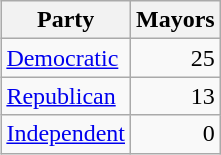<table class=wikitable style="float:right; margin:0 0 0.5em 1em;">
<tr>
<th>Party</th>
<th>Mayors</th>
</tr>
<tr>
<td><a href='#'>Democratic</a></td>
<td align=right>25</td>
</tr>
<tr>
<td><a href='#'>Republican</a></td>
<td align=right>13</td>
</tr>
<tr>
<td><a href='#'>Independent</a></td>
<td align=right>0</td>
</tr>
</table>
